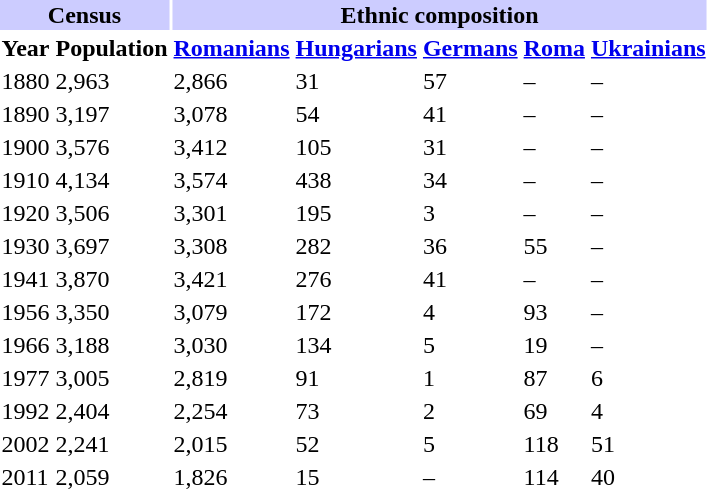<table class="toccolours">
<tr>
<th align="center" colspan="2" style="background:#ccccff;">Census</th>
<th align="center" colspan="5" style="background:#ccccff;">Ethnic composition</th>
</tr>
<tr>
<th>Year</th>
<th>Population</th>
<th><a href='#'>Romanians</a></th>
<th><a href='#'>Hungarians</a></th>
<th><a href='#'>Germans</a></th>
<th><a href='#'>Roma</a></th>
<th><a href='#'>Ukrainians</a></th>
</tr>
<tr>
<td>1880</td>
<td>2,963</td>
<td>2,866</td>
<td>31</td>
<td>57</td>
<td>–</td>
<td>–</td>
</tr>
<tr>
<td>1890</td>
<td>3,197</td>
<td>3,078</td>
<td>54</td>
<td>41</td>
<td>–</td>
<td>–</td>
</tr>
<tr>
<td>1900</td>
<td>3,576</td>
<td>3,412</td>
<td>105</td>
<td>31</td>
<td>–</td>
<td>–</td>
</tr>
<tr>
<td>1910</td>
<td>4,134</td>
<td>3,574</td>
<td>438</td>
<td>34</td>
<td>–</td>
<td>–</td>
</tr>
<tr>
<td>1920</td>
<td>3,506</td>
<td>3,301</td>
<td>195</td>
<td>3</td>
<td>–</td>
<td>–</td>
</tr>
<tr>
<td>1930</td>
<td>3,697</td>
<td>3,308</td>
<td>282</td>
<td>36</td>
<td>55</td>
<td>–</td>
</tr>
<tr>
<td>1941</td>
<td>3,870</td>
<td>3,421</td>
<td>276</td>
<td>41</td>
<td>–</td>
<td>–</td>
</tr>
<tr>
<td>1956</td>
<td>3,350</td>
<td>3,079</td>
<td>172</td>
<td>4</td>
<td>93</td>
<td>–</td>
</tr>
<tr>
<td>1966</td>
<td>3,188</td>
<td>3,030</td>
<td>134</td>
<td>5</td>
<td>19</td>
<td>–</td>
</tr>
<tr>
<td>1977</td>
<td>3,005</td>
<td>2,819</td>
<td>91</td>
<td>1</td>
<td>87</td>
<td>6</td>
</tr>
<tr>
<td>1992</td>
<td>2,404</td>
<td>2,254</td>
<td>73</td>
<td>2</td>
<td>69</td>
<td>4</td>
</tr>
<tr>
<td>2002</td>
<td>2,241</td>
<td>2,015</td>
<td>52</td>
<td>5</td>
<td>118</td>
<td>51</td>
</tr>
<tr>
<td>2011</td>
<td>2,059</td>
<td>1,826</td>
<td>15</td>
<td>–</td>
<td>114</td>
<td>40</td>
</tr>
</table>
